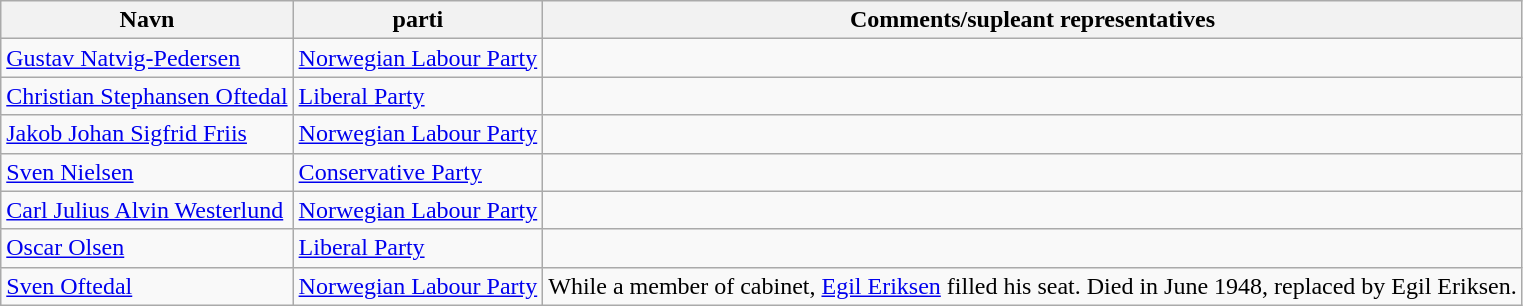<table class="wikitable">
<tr>
<th>Navn</th>
<th>parti</th>
<th>Comments/supleant representatives</th>
</tr>
<tr>
<td><a href='#'>Gustav Natvig-Pedersen</a></td>
<td><a href='#'>Norwegian Labour Party</a></td>
<td></td>
</tr>
<tr>
<td><a href='#'>Christian Stephansen Oftedal</a></td>
<td><a href='#'>Liberal Party</a></td>
<td></td>
</tr>
<tr>
<td><a href='#'>Jakob Johan Sigfrid Friis</a></td>
<td><a href='#'>Norwegian Labour Party</a></td>
<td></td>
</tr>
<tr>
<td><a href='#'>Sven Nielsen</a></td>
<td><a href='#'>Conservative Party</a></td>
<td></td>
</tr>
<tr>
<td><a href='#'>Carl Julius Alvin Westerlund</a></td>
<td><a href='#'>Norwegian Labour Party</a></td>
<td></td>
</tr>
<tr>
<td><a href='#'>Oscar Olsen</a></td>
<td><a href='#'>Liberal Party</a></td>
<td></td>
</tr>
<tr>
<td><a href='#'>Sven Oftedal</a></td>
<td><a href='#'>Norwegian Labour Party</a></td>
<td>While a member of cabinet, <a href='#'>Egil Eriksen</a> filled his seat. Died in June 1948, replaced by Egil Eriksen.</td>
</tr>
</table>
